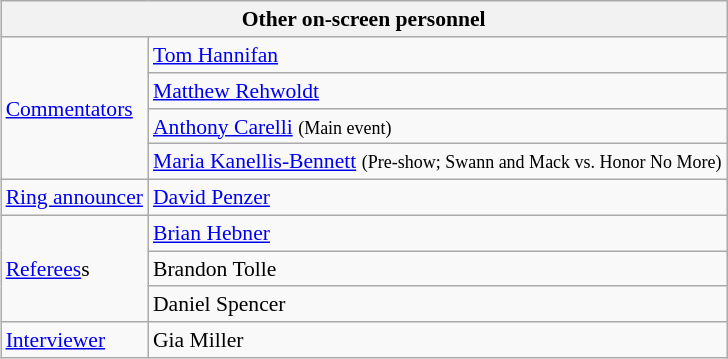<table align="right" class="wikitable" style="border:1px; font-size:90%; margin-left:1em;">
<tr>
<th width="250" colspan="2"><strong>Other on-screen personnel</strong></th>
</tr>
<tr>
<td rowspan="4"><a href='#'>Commentators</a></td>
<td><a href='#'>Tom Hannifan</a></td>
</tr>
<tr>
<td><a href='#'>Matthew Rehwoldt</a></td>
</tr>
<tr>
<td><a href='#'>Anthony Carelli</a> <small>(Main event)</small></td>
</tr>
<tr>
<td><a href='#'>Maria Kanellis-Bennett</a> <small>(Pre-show; Swann and Mack vs. Honor No More)</small></td>
</tr>
<tr>
<td rowspan="1"><a href='#'>Ring announcer</a></td>
<td><a href='#'>David Penzer</a></td>
</tr>
<tr>
<td rowspan="3"><a href='#'>Referees</a>s</td>
<td><a href='#'>Brian Hebner</a></td>
</tr>
<tr>
<td>Brandon Tolle</td>
</tr>
<tr>
<td>Daniel Spencer</td>
</tr>
<tr>
<td rowspan="1"><a href='#'>Interviewer</a></td>
<td>Gia Miller</td>
</tr>
</table>
